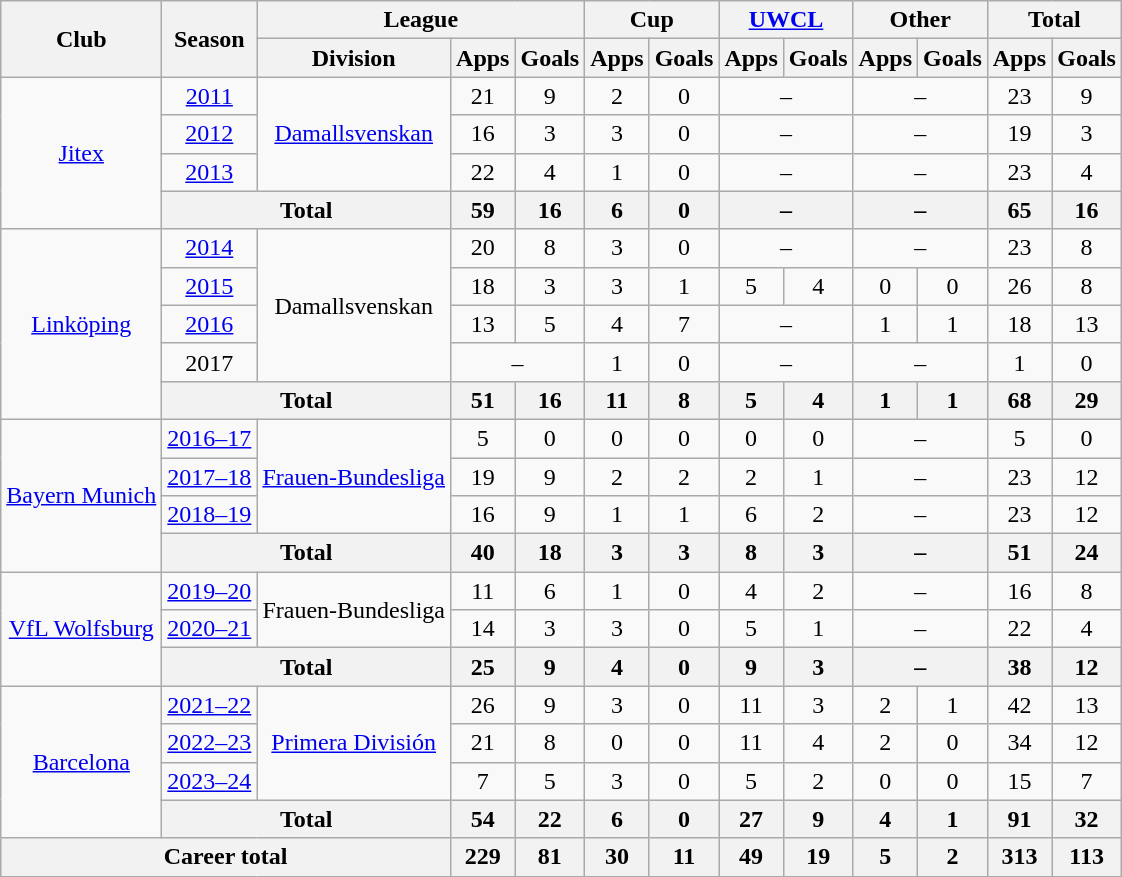<table class="wikitable" style="text-align:center">
<tr>
<th rowspan="2">Club</th>
<th rowspan="2">Season</th>
<th colspan="3">League</th>
<th colspan="2">Cup</th>
<th colspan="2"><a href='#'>UWCL</a></th>
<th colspan="2">Other</th>
<th colspan="2">Total</th>
</tr>
<tr>
<th>Division</th>
<th>Apps</th>
<th>Goals</th>
<th>Apps</th>
<th>Goals</th>
<th>Apps</th>
<th>Goals</th>
<th>Apps</th>
<th>Goals</th>
<th>Apps</th>
<th>Goals</th>
</tr>
<tr>
<td rowspan="4"><a href='#'>Jitex</a></td>
<td><a href='#'>2011</a></td>
<td rowspan="3"><a href='#'>Damallsvenskan</a></td>
<td>21</td>
<td>9</td>
<td>2</td>
<td>0</td>
<td colspan="2">–</td>
<td colspan="2">–</td>
<td>23</td>
<td>9</td>
</tr>
<tr>
<td><a href='#'>2012</a></td>
<td>16</td>
<td>3</td>
<td>3</td>
<td>0</td>
<td colspan="2">–</td>
<td colspan="2">–</td>
<td>19</td>
<td>3</td>
</tr>
<tr>
<td><a href='#'>2013</a></td>
<td>22</td>
<td>4</td>
<td>1</td>
<td>0</td>
<td colspan="2">–</td>
<td colspan="2">–</td>
<td>23</td>
<td>4</td>
</tr>
<tr>
<th colspan="2">Total</th>
<th>59</th>
<th>16</th>
<th>6</th>
<th>0</th>
<th colspan="2">–</th>
<th colspan="2">–</th>
<th>65</th>
<th>16</th>
</tr>
<tr>
<td rowspan="5"><a href='#'>Linköping</a></td>
<td><a href='#'>2014</a></td>
<td rowspan="4">Damallsvenskan</td>
<td>20</td>
<td>8</td>
<td>3</td>
<td>0</td>
<td colspan="2">–</td>
<td colspan="2">–</td>
<td>23</td>
<td>8</td>
</tr>
<tr>
<td><a href='#'>2015</a></td>
<td>18</td>
<td>3</td>
<td>3</td>
<td>1</td>
<td>5</td>
<td>4</td>
<td>0</td>
<td>0</td>
<td>26</td>
<td>8</td>
</tr>
<tr>
<td><a href='#'>2016</a></td>
<td>13</td>
<td>5</td>
<td>4</td>
<td>7</td>
<td colspan="2">–</td>
<td>1</td>
<td>1</td>
<td>18</td>
<td>13</td>
</tr>
<tr>
<td>2017</td>
<td colspan="2">–</td>
<td>1</td>
<td>0</td>
<td colspan="2">–</td>
<td colspan="2">–</td>
<td>1</td>
<td>0</td>
</tr>
<tr>
<th colspan="2">Total</th>
<th>51</th>
<th>16</th>
<th>11</th>
<th>8</th>
<th>5</th>
<th>4</th>
<th>1</th>
<th>1</th>
<th>68</th>
<th>29</th>
</tr>
<tr>
<td rowspan="4"><a href='#'>Bayern Munich</a></td>
<td><a href='#'>2016–17</a></td>
<td rowspan="3"><a href='#'>Frauen-Bundesliga</a></td>
<td>5</td>
<td>0</td>
<td>0</td>
<td>0</td>
<td>0</td>
<td>0</td>
<td colspan="2">–</td>
<td>5</td>
<td>0</td>
</tr>
<tr>
<td><a href='#'>2017–18</a></td>
<td>19</td>
<td>9</td>
<td>2</td>
<td>2</td>
<td>2</td>
<td>1</td>
<td colspan="2">–</td>
<td>23</td>
<td>12</td>
</tr>
<tr>
<td><a href='#'>2018–19</a></td>
<td>16</td>
<td>9</td>
<td>1</td>
<td>1</td>
<td>6</td>
<td>2</td>
<td colspan="2">–</td>
<td>23</td>
<td>12</td>
</tr>
<tr>
<th colspan="2">Total</th>
<th>40</th>
<th>18</th>
<th>3</th>
<th>3</th>
<th>8</th>
<th>3</th>
<th colspan="2">–</th>
<th>51</th>
<th>24</th>
</tr>
<tr>
<td rowspan="3"><a href='#'>VfL Wolfsburg</a></td>
<td><a href='#'>2019–20</a></td>
<td rowspan="2">Frauen-Bundesliga</td>
<td>11</td>
<td>6</td>
<td>1</td>
<td>0</td>
<td>4</td>
<td>2</td>
<td colspan="2">–</td>
<td>16</td>
<td>8</td>
</tr>
<tr>
<td><a href='#'>2020–21</a></td>
<td>14</td>
<td>3</td>
<td>3</td>
<td>0</td>
<td>5</td>
<td>1</td>
<td colspan="2">–</td>
<td>22</td>
<td>4</td>
</tr>
<tr>
<th colspan="2">Total</th>
<th>25</th>
<th>9</th>
<th>4</th>
<th>0</th>
<th>9</th>
<th>3</th>
<th colspan="2">–</th>
<th>38</th>
<th>12</th>
</tr>
<tr>
<td rowspan="4"><a href='#'>Barcelona</a></td>
<td><a href='#'>2021–22</a></td>
<td rowspan="3"><a href='#'>Primera División</a></td>
<td>26</td>
<td>9</td>
<td>3</td>
<td>0</td>
<td>11</td>
<td>3</td>
<td>2</td>
<td>1</td>
<td>42</td>
<td>13</td>
</tr>
<tr>
<td><a href='#'>2022–23</a></td>
<td>21</td>
<td>8</td>
<td>0</td>
<td>0</td>
<td>11</td>
<td>4</td>
<td>2</td>
<td>0</td>
<td>34</td>
<td>12</td>
</tr>
<tr>
<td><a href='#'>2023–24</a></td>
<td>7</td>
<td>5</td>
<td>3</td>
<td>0</td>
<td>5</td>
<td>2</td>
<td>0</td>
<td>0</td>
<td>15</td>
<td>7</td>
</tr>
<tr>
<th colspan="2">Total</th>
<th>54</th>
<th>22</th>
<th>6</th>
<th>0</th>
<th>27</th>
<th>9</th>
<th>4</th>
<th>1</th>
<th>91</th>
<th>32</th>
</tr>
<tr>
<th colspan="3">Career total</th>
<th>229</th>
<th>81</th>
<th>30</th>
<th>11</th>
<th>49</th>
<th>19</th>
<th>5</th>
<th>2</th>
<th>313</th>
<th>113</th>
</tr>
</table>
